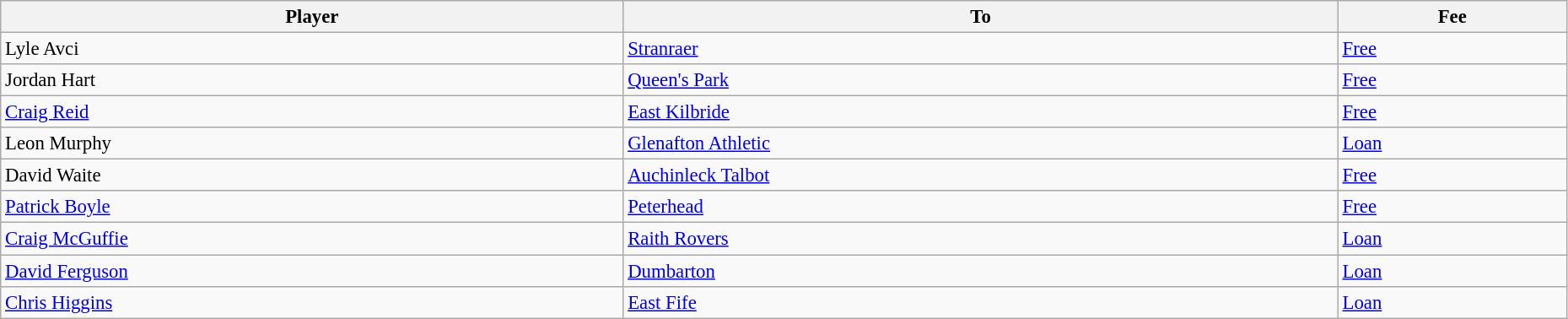<table class="wikitable" style="font-size:95%;width:98%; text-align:left">
<tr>
<th>Player</th>
<th>To</th>
<th>Fee</th>
</tr>
<tr>
<td> Lyle Avci</td>
<td> <a href='#'>Stranraer</a></td>
<td><a href='#'>Free</a></td>
</tr>
<tr>
<td> Jordan Hart</td>
<td> <a href='#'>Queen's Park</a></td>
<td><a href='#'>Free</a></td>
</tr>
<tr>
<td> <a href='#'>Craig Reid</a></td>
<td> <a href='#'>East Kilbride</a></td>
<td><a href='#'>Free</a></td>
</tr>
<tr>
<td> Leon Murphy</td>
<td> <a href='#'>Glenafton Athletic</a></td>
<td><a href='#'>Loan</a></td>
</tr>
<tr>
<td> David Waite</td>
<td> <a href='#'>Auchinleck Talbot</a></td>
<td><a href='#'>Free</a></td>
</tr>
<tr>
<td> <a href='#'>Patrick Boyle</a></td>
<td> <a href='#'>Peterhead</a></td>
<td><a href='#'>Free</a></td>
</tr>
<tr>
<td> <a href='#'>Craig McGuffie</a></td>
<td> <a href='#'>Raith Rovers</a></td>
<td><a href='#'>Loan</a></td>
</tr>
<tr>
<td> <a href='#'>David Ferguson</a></td>
<td> <a href='#'>Dumbarton</a></td>
<td><a href='#'>Loan</a></td>
</tr>
<tr>
<td> <a href='#'>Chris Higgins</a></td>
<td> <a href='#'>East Fife</a></td>
<td><a href='#'>Loan</a></td>
</tr>
</table>
